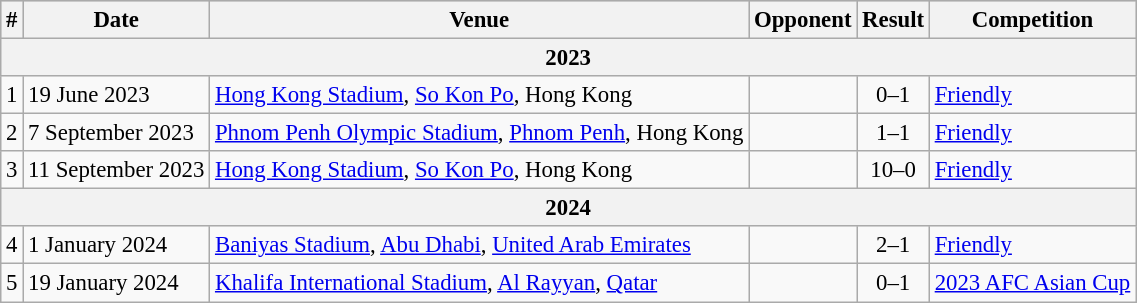<table class="wikitable collapsible collapsed" style="font-size:95%; text-align: left;">
<tr bgcolor="#CCCCCC" align="center">
<th>#</th>
<th>Date</th>
<th>Venue</th>
<th>Opponent</th>
<th>Result</th>
<th>Competition</th>
</tr>
<tr>
<th colspan="7">2023</th>
</tr>
<tr>
<td>1</td>
<td>19 June 2023</td>
<td><a href='#'>Hong Kong Stadium</a>, <a href='#'>So Kon Po</a>, Hong Kong</td>
<td></td>
<td align=center>0–1</td>
<td><a href='#'>Friendly</a></td>
</tr>
<tr>
<td>2</td>
<td>7 September 2023</td>
<td><a href='#'>Phnom Penh Olympic Stadium</a>, <a href='#'>Phnom Penh</a>, Hong Kong</td>
<td></td>
<td align=center>1–1</td>
<td><a href='#'>Friendly</a></td>
</tr>
<tr>
<td>3</td>
<td>11 September 2023</td>
<td><a href='#'>Hong Kong Stadium</a>, <a href='#'>So Kon Po</a>, Hong Kong</td>
<td></td>
<td align=center>10–0</td>
<td><a href='#'>Friendly</a></td>
</tr>
<tr>
<th colspan="7">2024</th>
</tr>
<tr>
<td>4</td>
<td>1 January 2024</td>
<td><a href='#'>Baniyas Stadium</a>, <a href='#'>Abu Dhabi</a>, <a href='#'>United Arab Emirates</a></td>
<td></td>
<td align=center>2–1</td>
<td><a href='#'>Friendly</a></td>
</tr>
<tr>
<td>5</td>
<td>19 January 2024</td>
<td><a href='#'>Khalifa International Stadium</a>, <a href='#'>Al Rayyan</a>, <a href='#'>Qatar</a></td>
<td></td>
<td align="center">0–1</td>
<td><a href='#'>2023 AFC Asian Cup</a></td>
</tr>
</table>
